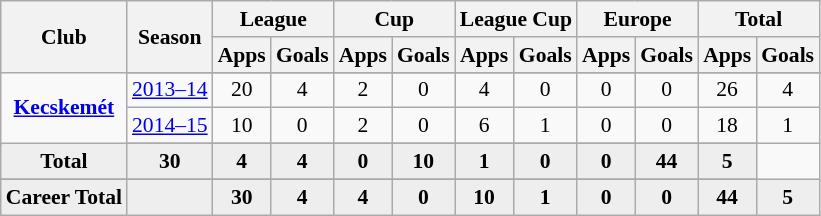<table class="wikitable" style="font-size:90%; text-align: center;">
<tr>
<th rowspan="2">Club</th>
<th rowspan="2">Season</th>
<th colspan="2">League</th>
<th colspan="2">Cup</th>
<th colspan="2">League Cup</th>
<th colspan="2">Europe</th>
<th colspan="2">Total</th>
</tr>
<tr>
<th>Apps</th>
<th>Goals</th>
<th>Apps</th>
<th>Goals</th>
<th>Apps</th>
<th>Goals</th>
<th>Apps</th>
<th>Goals</th>
<th>Apps</th>
<th>Goals</th>
</tr>
<tr ||-||-||-|->
<td rowspan="4" valign="center"><strong><a href='#'>Kecskemét</a></strong></td>
</tr>
<tr>
<td><a href='#'>2013–14</a></td>
<td>20</td>
<td>4</td>
<td>2</td>
<td>0</td>
<td>4</td>
<td>0</td>
<td>0</td>
<td>0</td>
<td>26</td>
<td>4</td>
</tr>
<tr>
<td><a href='#'>2014–15</a></td>
<td>10</td>
<td>0</td>
<td>2</td>
<td>0</td>
<td>6</td>
<td>1</td>
<td>0</td>
<td>0</td>
<td>18</td>
<td>1</td>
</tr>
<tr>
</tr>
<tr style="font-weight:bold; background-color:#eeeeee;">
<td>Total</td>
<td>30</td>
<td>4</td>
<td>4</td>
<td>0</td>
<td>10</td>
<td>1</td>
<td>0</td>
<td>0</td>
<td>44</td>
<td>5</td>
</tr>
<tr>
</tr>
<tr style="font-weight:bold; background-color:#eeeeee;">
<td rowspan="2" valign="top"><strong>Career Total</strong></td>
<td></td>
<td><strong>30</strong></td>
<td><strong>4</strong></td>
<td><strong>4</strong></td>
<td><strong>0</strong></td>
<td><strong>10</strong></td>
<td><strong>1</strong></td>
<td><strong>0</strong></td>
<td><strong>0</strong></td>
<td><strong>44</strong></td>
<td><strong>5</strong></td>
</tr>
</table>
